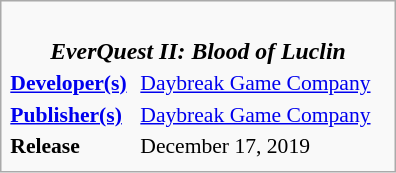<table class="infobox" style="float:right; width:264px; font-size:90%;">
<tr>
<td colspan=2 style="font-size:110%; text-align:center;"><br><strong><em>EverQuest II: Blood of Luclin</em></strong><br></td>
</tr>
<tr>
<td><strong><a href='#'>Developer(s)</a></strong></td>
<td><a href='#'>Daybreak Game Company</a></td>
</tr>
<tr>
<td><strong><a href='#'>Publisher(s)</a></strong></td>
<td><a href='#'>Daybreak Game Company</a></td>
</tr>
<tr>
<td><strong>Release</strong></td>
<td>December 17, 2019</td>
</tr>
<tr>
</tr>
</table>
